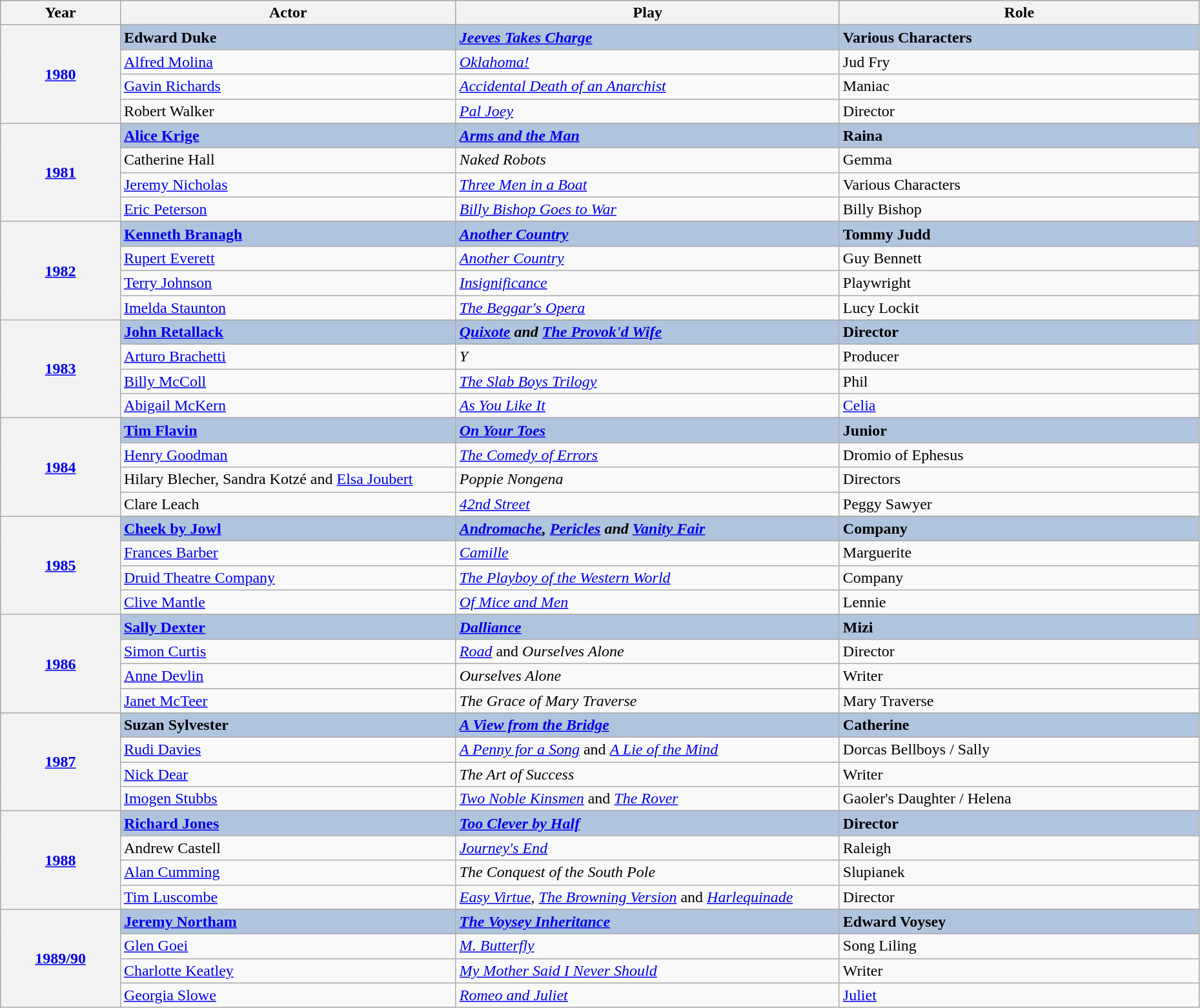<table class="wikitable" style="width:98%;">
<tr style="background:#bebebe;">
<th style="width:10%;">Year</th>
<th style="width:28%;">Actor</th>
<th style="width:32%;">Play</th>
<th style="width:30%;">Role</th>
</tr>
<tr>
<th rowspan="5" align="center"><a href='#'>1980</a></th>
</tr>
<tr style="background:#B0C4DE">
<td><strong>Edward Duke</strong></td>
<td><strong><em><a href='#'>Jeeves Takes Charge</a></em></strong></td>
<td><strong>Various Characters</strong></td>
</tr>
<tr>
<td><a href='#'>Alfred Molina</a></td>
<td><em><a href='#'>Oklahoma!</a></em></td>
<td>Jud Fry</td>
</tr>
<tr>
<td><a href='#'>Gavin Richards</a></td>
<td><em><a href='#'>Accidental Death of an Anarchist</a></em></td>
<td>Maniac</td>
</tr>
<tr>
<td>Robert Walker</td>
<td><em><a href='#'>Pal Joey</a></em></td>
<td>Director</td>
</tr>
<tr>
<th rowspan="5" align="center"><a href='#'>1981</a></th>
</tr>
<tr style="background:#B0C4DE">
<td><strong><a href='#'>Alice Krige</a></strong></td>
<td><strong><em><a href='#'>Arms and the Man</a></em></strong></td>
<td><strong>Raina</strong></td>
</tr>
<tr>
<td>Catherine Hall</td>
<td><em>Naked Robots</em></td>
<td>Gemma</td>
</tr>
<tr>
<td><a href='#'>Jeremy Nicholas</a></td>
<td><em><a href='#'>Three Men in a Boat</a></em></td>
<td>Various Characters</td>
</tr>
<tr>
<td><a href='#'>Eric Peterson</a></td>
<td><em><a href='#'>Billy Bishop Goes to War</a></em></td>
<td>Billy Bishop</td>
</tr>
<tr>
<th rowspan="5" align="center"><a href='#'>1982</a></th>
</tr>
<tr style="background:#B0C4DE">
<td><strong><a href='#'>Kenneth Branagh</a></strong></td>
<td><strong><em><a href='#'>Another Country</a></em></strong></td>
<td><strong>Tommy Judd</strong></td>
</tr>
<tr>
<td><a href='#'>Rupert Everett</a></td>
<td><em><a href='#'>Another Country</a></em></td>
<td>Guy Bennett</td>
</tr>
<tr>
<td><a href='#'>Terry Johnson</a></td>
<td><em><a href='#'>Insignificance</a></em></td>
<td>Playwright</td>
</tr>
<tr>
<td><a href='#'>Imelda Staunton</a></td>
<td><em><a href='#'>The Beggar's Opera</a></em></td>
<td>Lucy Lockit</td>
</tr>
<tr>
<th rowspan="5" align="center"><a href='#'>1983</a></th>
</tr>
<tr style="background:#B0C4DE">
<td><strong><a href='#'>John Retallack</a></strong></td>
<td><strong><em><a href='#'>Quixote</a><em> and </em><a href='#'>The Provok'd Wife</a></em></strong></td>
<td><strong>Director</strong></td>
</tr>
<tr>
<td><a href='#'>Arturo Brachetti</a></td>
<td><em>Y</em></td>
<td>Producer</td>
</tr>
<tr>
<td><a href='#'>Billy McColl</a></td>
<td><em><a href='#'>The Slab Boys Trilogy</a></em></td>
<td>Phil</td>
</tr>
<tr>
<td><a href='#'>Abigail McKern</a></td>
<td><em><a href='#'>As You Like It</a></em></td>
<td><a href='#'>Celia</a></td>
</tr>
<tr>
<th rowspan="5" align="center"><a href='#'>1984</a></th>
</tr>
<tr style="background:#B0C4DE">
<td><strong><a href='#'>Tim Flavin</a></strong></td>
<td><strong><em><a href='#'>On Your Toes</a></em></strong></td>
<td><strong>Junior</strong></td>
</tr>
<tr>
<td><a href='#'>Henry Goodman</a></td>
<td><em><a href='#'>The Comedy of Errors</a></em></td>
<td>Dromio of Ephesus</td>
</tr>
<tr>
<td>Hilary Blecher, Sandra Kotzé and <a href='#'>Elsa Joubert</a></td>
<td><em>Poppie Nongena</em></td>
<td>Directors</td>
</tr>
<tr>
<td>Clare Leach</td>
<td><em><a href='#'>42nd Street</a></em></td>
<td>Peggy Sawyer</td>
</tr>
<tr>
<th rowspan="5" align="center"><a href='#'>1985</a></th>
</tr>
<tr style="background:#B0C4DE">
<td><strong><a href='#'>Cheek by Jowl</a></strong></td>
<td><strong><em><a href='#'>Andromache</a><em>, </em><a href='#'>Pericles</a><em> and </em><a href='#'>Vanity Fair</a></em></strong></td>
<td><strong>Company</strong></td>
</tr>
<tr>
<td><a href='#'>Frances Barber</a></td>
<td><em><a href='#'>Camille</a></em></td>
<td>Marguerite</td>
</tr>
<tr>
<td><a href='#'>Druid Theatre Company</a></td>
<td><em><a href='#'>The Playboy of the Western World</a></em></td>
<td>Company</td>
</tr>
<tr>
<td><a href='#'>Clive Mantle</a></td>
<td><em><a href='#'>Of Mice and Men</a></em></td>
<td>Lennie</td>
</tr>
<tr>
<th rowspan="5" align="center"><a href='#'>1986</a></th>
</tr>
<tr style="background:#B0C4DE">
<td><strong><a href='#'>Sally Dexter</a></strong></td>
<td><strong><em><a href='#'>Dalliance</a></em></strong></td>
<td><strong>Mizi</strong></td>
</tr>
<tr>
<td><a href='#'>Simon Curtis</a></td>
<td><em><a href='#'>Road</a></em> and <em>Ourselves Alone</em></td>
<td>Director</td>
</tr>
<tr>
<td><a href='#'>Anne Devlin</a></td>
<td><em>Ourselves Alone</em></td>
<td>Writer</td>
</tr>
<tr>
<td><a href='#'>Janet McTeer</a></td>
<td><em>The Grace of Mary Traverse</em></td>
<td>Mary Traverse</td>
</tr>
<tr>
<th rowspan="5" align="center"><a href='#'>1987</a></th>
</tr>
<tr style="background:#B0C4DE">
<td><strong>Suzan Sylvester</strong></td>
<td><strong><em><a href='#'>A View from the Bridge</a></em></strong></td>
<td><strong>Catherine</strong></td>
</tr>
<tr>
<td><a href='#'>Rudi Davies</a></td>
<td><em><a href='#'>A Penny for a Song</a></em> and <em><a href='#'>A Lie of the Mind</a></em></td>
<td>Dorcas Bellboys / Sally</td>
</tr>
<tr>
<td><a href='#'>Nick Dear</a></td>
<td><em>The Art of Success</em></td>
<td>Writer</td>
</tr>
<tr>
<td><a href='#'>Imogen Stubbs</a></td>
<td><em><a href='#'>Two Noble Kinsmen</a></em> and <em><a href='#'>The Rover</a></em></td>
<td>Gaoler's Daughter / Helena</td>
</tr>
<tr>
<th rowspan="5" align="center"><a href='#'>1988</a></th>
</tr>
<tr style="background:#B0C4DE">
<td><strong><a href='#'>Richard Jones</a></strong></td>
<td><strong><em><a href='#'>Too Clever by Half</a></em></strong></td>
<td><strong>Director</strong></td>
</tr>
<tr>
<td>Andrew Castell</td>
<td><em><a href='#'>Journey's End</a></em></td>
<td>Raleigh</td>
</tr>
<tr>
<td><a href='#'>Alan Cumming</a></td>
<td><em>The Conquest of the South Pole</em></td>
<td>Slupianek</td>
</tr>
<tr>
<td><a href='#'>Tim Luscombe</a></td>
<td><em><a href='#'>Easy Virtue</a></em>, <em><a href='#'>The Browning Version</a></em> and <em><a href='#'>Harlequinade</a></em></td>
<td>Director</td>
</tr>
<tr>
<th rowspan="5" align="center"><a href='#'>1989/90</a></th>
</tr>
<tr style="background:#B0C4DE">
<td><strong><a href='#'>Jeremy Northam</a></strong></td>
<td><strong><em><a href='#'>The Voysey Inheritance</a></em></strong></td>
<td><strong>Edward Voysey</strong></td>
</tr>
<tr>
<td><a href='#'>Glen Goei</a></td>
<td><em><a href='#'>M. Butterfly</a></em></td>
<td>Song Liling</td>
</tr>
<tr>
<td><a href='#'>Charlotte Keatley</a></td>
<td><em><a href='#'>My Mother Said I Never Should</a></em></td>
<td>Writer</td>
</tr>
<tr>
<td><a href='#'>Georgia Slowe</a></td>
<td><em><a href='#'>Romeo and Juliet</a></em></td>
<td><a href='#'>Juliet</a></td>
</tr>
</table>
